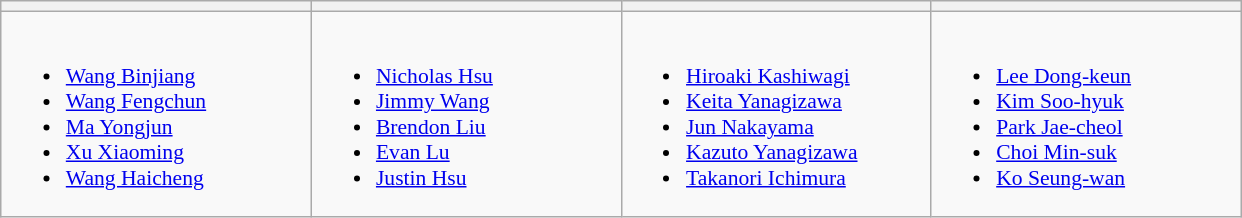<table class="wikitable" style="font-size:90%">
<tr>
<th width=200></th>
<th width=200></th>
<th width=200></th>
<th width=200></th>
</tr>
<tr>
<td valign=top><br><ul><li><a href='#'>Wang Binjiang</a></li><li><a href='#'>Wang Fengchun</a></li><li><a href='#'>Ma Yongjun</a></li><li><a href='#'>Xu Xiaoming</a></li><li><a href='#'>Wang Haicheng</a></li></ul></td>
<td valign=top><br><ul><li><a href='#'>Nicholas Hsu</a></li><li><a href='#'>Jimmy Wang</a></li><li><a href='#'>Brendon Liu</a></li><li><a href='#'>Evan Lu</a></li><li><a href='#'>Justin Hsu</a></li></ul></td>
<td valign=top><br><ul><li><a href='#'>Hiroaki Kashiwagi</a></li><li><a href='#'>Keita Yanagizawa</a></li><li><a href='#'>Jun Nakayama</a></li><li><a href='#'>Kazuto Yanagizawa</a></li><li><a href='#'>Takanori Ichimura</a></li></ul></td>
<td valign=top><br><ul><li><a href='#'>Lee Dong-keun</a></li><li><a href='#'>Kim Soo-hyuk</a></li><li><a href='#'>Park Jae-cheol</a></li><li><a href='#'>Choi Min-suk</a></li><li><a href='#'>Ko Seung-wan</a></li></ul></td>
</tr>
</table>
